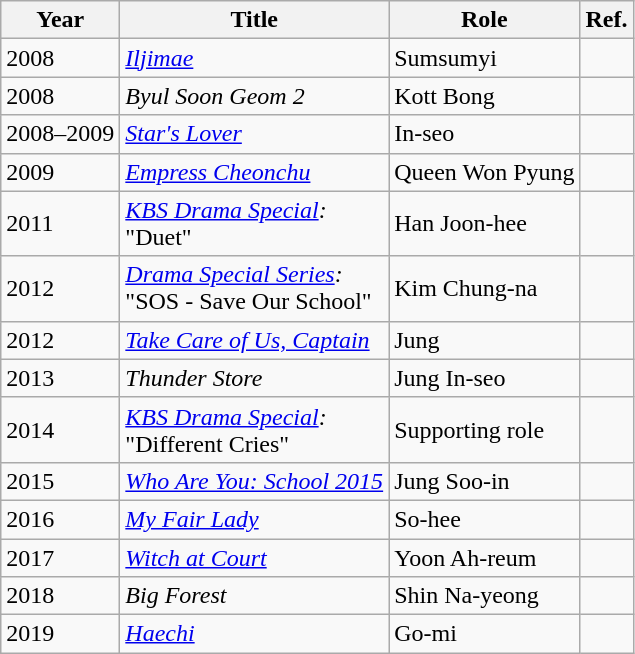<table class="wikitable">
<tr>
<th>Year</th>
<th>Title</th>
<th>Role</th>
<th>Ref.</th>
</tr>
<tr>
<td>2008</td>
<td><em><a href='#'>Iljimae</a></em></td>
<td>Sumsumyi</td>
<td></td>
</tr>
<tr>
<td>2008</td>
<td><em>Byul Soon Geom 2</em></td>
<td>Kott Bong</td>
<td></td>
</tr>
<tr>
<td>2008–2009</td>
<td><em><a href='#'>Star's Lover</a></em></td>
<td>In-seo</td>
<td></td>
</tr>
<tr>
<td>2009</td>
<td><em><a href='#'>Empress Cheonchu</a></em></td>
<td>Queen Won Pyung</td>
<td></td>
</tr>
<tr>
<td>2011</td>
<td><em><a href='#'>KBS Drama Special</a>:</em><br>"Duet"</td>
<td>Han Joon-hee</td>
<td></td>
</tr>
<tr>
<td>2012</td>
<td><em><a href='#'>Drama Special Series</a>:</em><br>"SOS - Save Our School"</td>
<td>Kim Chung-na</td>
<td></td>
</tr>
<tr>
<td>2012</td>
<td><em><a href='#'>Take Care of Us, Captain</a></em></td>
<td>Jung</td>
<td></td>
</tr>
<tr>
<td>2013</td>
<td><em>Thunder Store</em></td>
<td>Jung In-seo</td>
<td></td>
</tr>
<tr>
<td>2014</td>
<td><em><a href='#'>KBS Drama Special</a>:</em><br>"Different Cries"</td>
<td>Supporting role</td>
<td></td>
</tr>
<tr>
<td>2015</td>
<td><em><a href='#'>Who Are You: School 2015</a></em></td>
<td>Jung Soo-in</td>
<td></td>
</tr>
<tr>
<td>2016</td>
<td><em><a href='#'>My Fair Lady</a></em></td>
<td>So-hee</td>
<td></td>
</tr>
<tr>
<td>2017</td>
<td><em><a href='#'>Witch at Court</a></em></td>
<td>Yoon Ah-reum</td>
<td></td>
</tr>
<tr>
<td>2018</td>
<td><em>Big Forest</em></td>
<td>Shin Na-yeong</td>
<td></td>
</tr>
<tr>
<td>2019</td>
<td><em><a href='#'>Haechi</a></em></td>
<td>Go-mi</td>
<td></td>
</tr>
</table>
